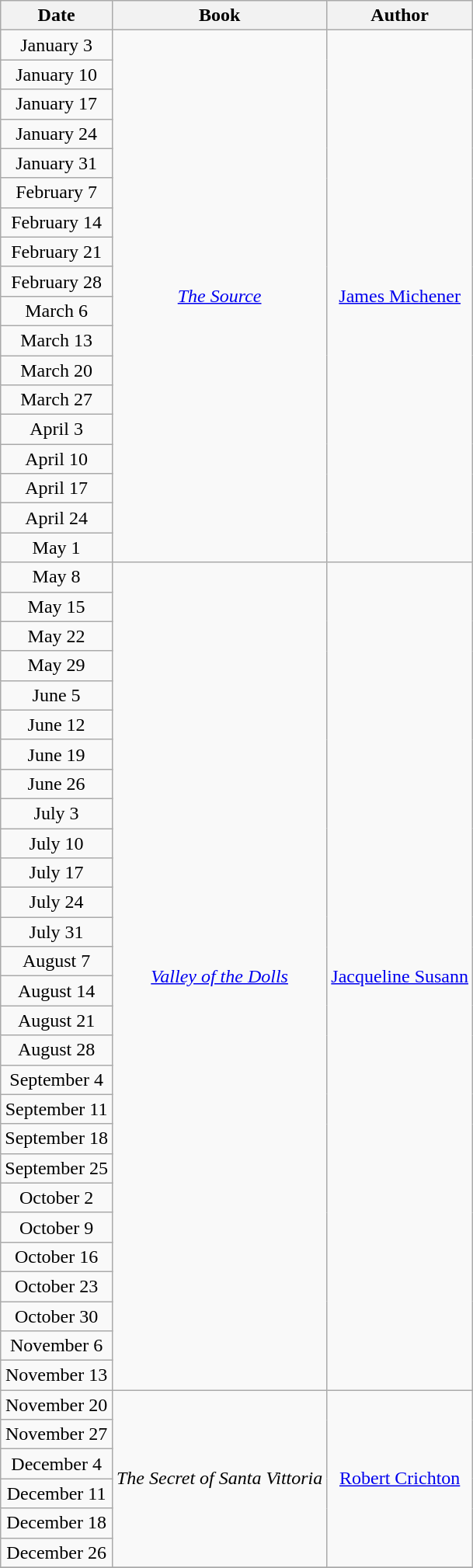<table class="wikitable sortable" style="text-align: center">
<tr>
<th>Date</th>
<th>Book</th>
<th>Author</th>
</tr>
<tr>
<td>January 3</td>
<td rowspan=18><em><a href='#'>The Source</a></em></td>
<td rowspan=18><a href='#'>James Michener</a></td>
</tr>
<tr>
<td>January 10</td>
</tr>
<tr>
<td>January 17</td>
</tr>
<tr>
<td>January 24</td>
</tr>
<tr>
<td>January 31</td>
</tr>
<tr>
<td>February 7</td>
</tr>
<tr>
<td>February 14</td>
</tr>
<tr>
<td>February 21</td>
</tr>
<tr>
<td>February 28</td>
</tr>
<tr>
<td>March 6</td>
</tr>
<tr>
<td>March 13</td>
</tr>
<tr>
<td>March 20</td>
</tr>
<tr>
<td>March 27</td>
</tr>
<tr>
<td>April 3</td>
</tr>
<tr>
<td>April 10</td>
</tr>
<tr>
<td>April 17</td>
</tr>
<tr>
<td>April 24</td>
</tr>
<tr>
<td>May 1</td>
</tr>
<tr>
<td>May 8</td>
<td rowspan=28><em><a href='#'>Valley of the Dolls</a></em></td>
<td rowspan=28><a href='#'>Jacqueline Susann</a></td>
</tr>
<tr>
<td>May 15</td>
</tr>
<tr>
<td>May 22</td>
</tr>
<tr>
<td>May 29</td>
</tr>
<tr>
<td>June 5</td>
</tr>
<tr>
<td>June 12</td>
</tr>
<tr>
<td>June 19</td>
</tr>
<tr>
<td>June 26</td>
</tr>
<tr>
<td>July 3</td>
</tr>
<tr>
<td>July 10</td>
</tr>
<tr>
<td>July 17</td>
</tr>
<tr>
<td>July 24</td>
</tr>
<tr>
<td>July 31</td>
</tr>
<tr>
<td>August 7</td>
</tr>
<tr>
<td>August 14</td>
</tr>
<tr>
<td>August 21</td>
</tr>
<tr>
<td>August 28</td>
</tr>
<tr>
<td>September 4</td>
</tr>
<tr>
<td>September 11</td>
</tr>
<tr>
<td>September 18</td>
</tr>
<tr>
<td>September 25</td>
</tr>
<tr>
<td>October 2</td>
</tr>
<tr>
<td>October 9</td>
</tr>
<tr>
<td>October 16</td>
</tr>
<tr>
<td>October 23</td>
</tr>
<tr>
<td>October 30</td>
</tr>
<tr>
<td>November 6</td>
</tr>
<tr>
<td>November 13</td>
</tr>
<tr>
<td>November 20</td>
<td rowspan=6><em>The Secret of Santa Vittoria</em></td>
<td rowspan=6><a href='#'>Robert Crichton</a></td>
</tr>
<tr>
<td>November 27</td>
</tr>
<tr>
<td>December 4</td>
</tr>
<tr>
<td>December 11</td>
</tr>
<tr>
<td>December 18</td>
</tr>
<tr>
<td>December 26</td>
</tr>
<tr>
</tr>
</table>
